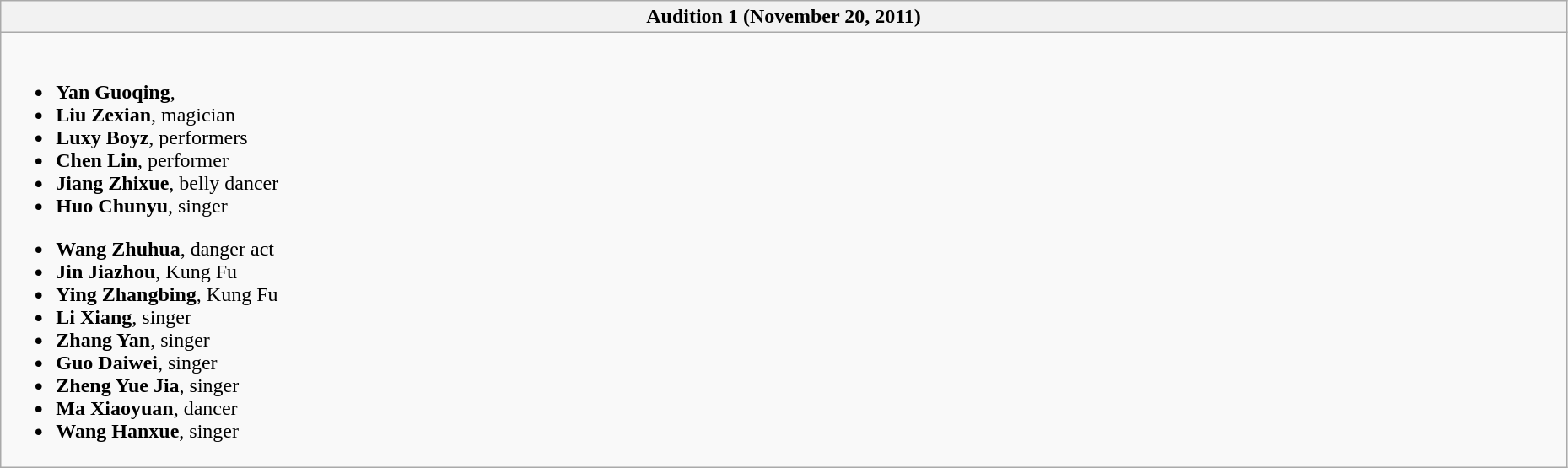<table class="wikitable collapsible collapsed" style="width: 98%">
<tr>
<th style="text-align: center">Audition 1 (November 20, 2011)</th>
</tr>
<tr>
<td><br><ul><li><strong>Yan Guoqing</strong>, </li><li><strong>Liu Zexian</strong>, magician </li><li><strong>Luxy Boyz</strong>, performers </li><li><strong>Chen Lin</strong>, performer </li><li><strong>Jiang Zhixue</strong>, belly dancer </li><li><strong>Huo Chunyu</strong>, singer </li></ul><ul><li><strong>Wang Zhuhua</strong>, danger act </li><li><strong>Jin Jiazhou</strong>, Kung Fu </li><li><strong>Ying Zhangbing</strong>, Kung Fu </li><li><strong>Li Xiang</strong>, singer </li><li><strong>Zhang Yan</strong>, singer </li><li><strong>Guo Daiwei</strong>, singer </li><li><strong>Zheng Yue Jia</strong>, singer </li><li><strong>Ma Xiaoyuan</strong>, dancer </li><li><strong>Wang Hanxue</strong>, singer </li></ul></td>
</tr>
</table>
